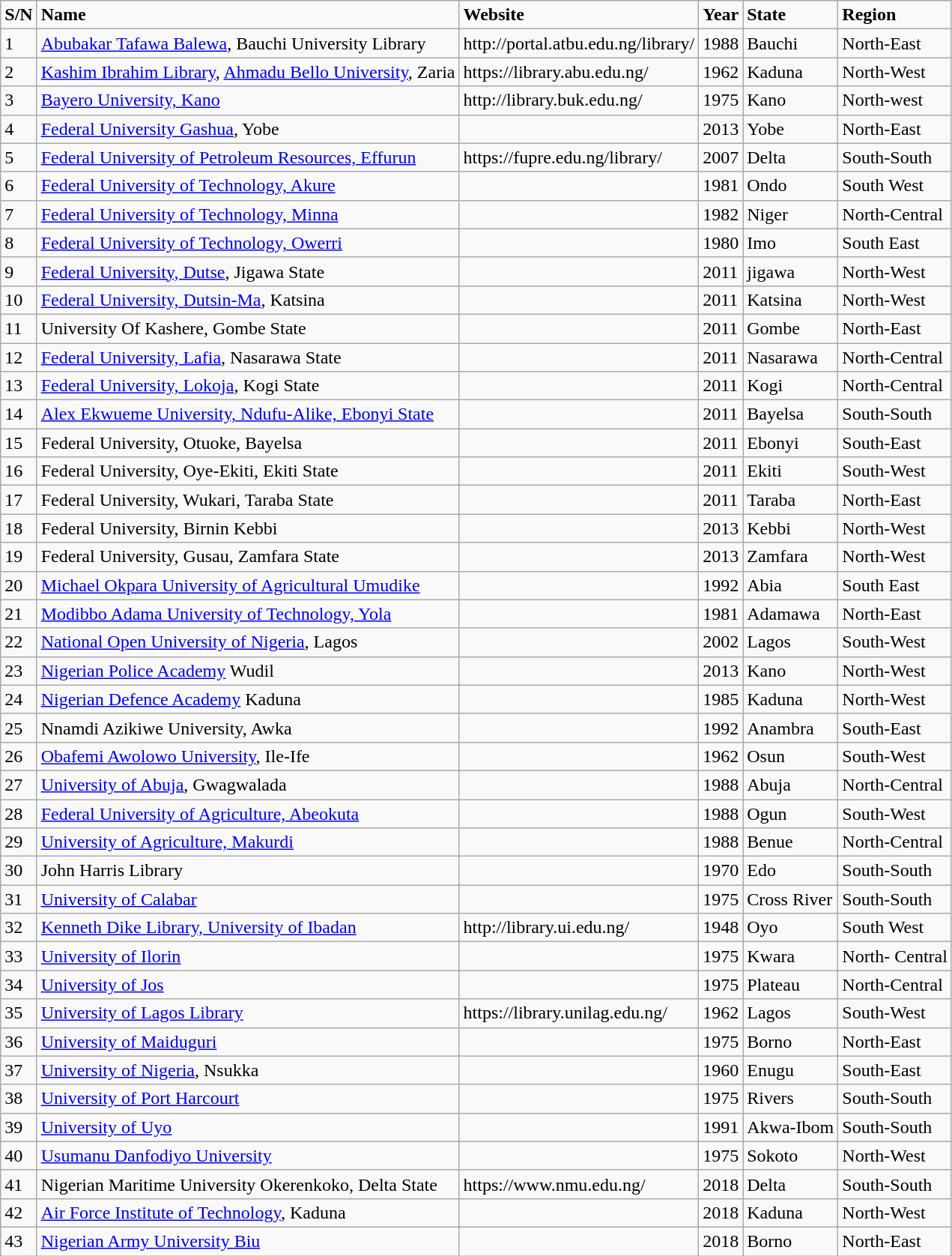<table class="wikitable sortable">
<tr>
<td><strong>S/N</strong></td>
<td><strong>Name</strong></td>
<td><strong>Website</strong></td>
<td><strong>Year</strong></td>
<td><strong>State</strong></td>
<td><strong>Region</strong></td>
</tr>
<tr>
<td>1</td>
<td><a href='#'>Abubakar Tafawa Balewa</a>, Bauchi University Library</td>
<td>http://portal.atbu.edu.ng/library/</td>
<td>1988</td>
<td>Bauchi</td>
<td>North-East</td>
</tr>
<tr>
<td>2</td>
<td><a href='#'>Kashim Ibrahim Library</a>, <a href='#'>Ahmadu Bello University</a>, Zaria</td>
<td>https://library.abu.edu.ng/</td>
<td>1962</td>
<td>Kaduna</td>
<td>North-West</td>
</tr>
<tr>
<td>3</td>
<td><a href='#'>Bayero University, Kano</a></td>
<td>http://library.buk.edu.ng/</td>
<td>1975</td>
<td>Kano</td>
<td>North-west</td>
</tr>
<tr>
<td>4</td>
<td><a href='#'>Federal University Gashua</a>, Yobe</td>
<td></td>
<td>2013</td>
<td>Yobe</td>
<td>North-East</td>
</tr>
<tr>
<td>5</td>
<td><a href='#'>Federal University of Petroleum Resources, Effurun</a></td>
<td>https://fupre.edu.ng/library/</td>
<td>2007</td>
<td>Delta</td>
<td>South-South</td>
</tr>
<tr>
<td>6</td>
<td><a href='#'>Federal University of Technology, Akure</a></td>
<td></td>
<td>1981</td>
<td>Ondo</td>
<td>South West</td>
</tr>
<tr>
<td>7</td>
<td><a href='#'>Federal University of Technology, Minna</a></td>
<td></td>
<td>1982</td>
<td>Niger</td>
<td>North-Central</td>
</tr>
<tr>
<td>8</td>
<td><a href='#'>Federal University of Technology, Owerri</a></td>
<td></td>
<td>1980</td>
<td>Imo</td>
<td>South East</td>
</tr>
<tr>
<td>9</td>
<td><a href='#'>Federal University, Dutse</a>, Jigawa State</td>
<td></td>
<td>2011</td>
<td>jigawa</td>
<td>North-West</td>
</tr>
<tr>
<td>10</td>
<td><a href='#'>Federal University, Dutsin-Ma</a>, Katsina</td>
<td></td>
<td>2011</td>
<td>Katsina</td>
<td>North-West</td>
</tr>
<tr>
<td>11</td>
<td>University Of Kashere, Gombe State</td>
<td><br></td>
<td>2011</td>
<td>Gombe</td>
<td>North-East</td>
</tr>
<tr>
<td>12</td>
<td><a href='#'>Federal University, Lafia</a>, Nasarawa State</td>
<td></td>
<td>2011</td>
<td>Nasarawa</td>
<td>North-Central</td>
</tr>
<tr>
<td>13</td>
<td><a href='#'>Federal University, Lokoja</a>, Kogi State</td>
<td></td>
<td>2011</td>
<td>Kogi</td>
<td>North-Central</td>
</tr>
<tr>
<td>14</td>
<td><a href='#'>Alex Ekwueme University, Ndufu-Alike, Ebonyi State</a></td>
<td></td>
<td>2011</td>
<td>Bayelsa</td>
<td>South-South</td>
</tr>
<tr>
<td>15</td>
<td>Federal University, Otuoke, Bayelsa</td>
<td></td>
<td>2011</td>
<td>Ebonyi</td>
<td>South-East</td>
</tr>
<tr>
<td>16</td>
<td>Federal University, Oye-Ekiti, Ekiti State</td>
<td></td>
<td>2011</td>
<td>Ekiti</td>
<td>South-West</td>
</tr>
<tr>
<td>17</td>
<td>Federal University, Wukari, Taraba State</td>
<td></td>
<td>2011</td>
<td>Taraba</td>
<td>North-East</td>
</tr>
<tr>
<td>18</td>
<td>Federal University, Birnin Kebbi</td>
<td></td>
<td>2013</td>
<td>Kebbi</td>
<td>North-West</td>
</tr>
<tr>
<td>19</td>
<td>Federal University, Gusau, Zamfara State</td>
<td></td>
<td>2013</td>
<td>Zamfara</td>
<td>North-West</td>
</tr>
<tr>
<td>20</td>
<td><a href='#'>Michael Okpara University of Agricultural Umudike</a></td>
<td></td>
<td>1992</td>
<td>Abia</td>
<td>South East</td>
</tr>
<tr>
<td>21</td>
<td><a href='#'>Modibbo Adama University of Technology, Yola</a></td>
<td></td>
<td>1981</td>
<td>Adamawa</td>
<td>North-East</td>
</tr>
<tr>
<td>22</td>
<td><a href='#'>National Open University of Nigeria</a>, Lagos</td>
<td></td>
<td>2002</td>
<td>Lagos</td>
<td>South-West</td>
</tr>
<tr>
<td>23</td>
<td><a href='#'>Nigerian Police Academy</a> Wudil</td>
<td></td>
<td>2013</td>
<td>Kano</td>
<td>North-West</td>
</tr>
<tr>
<td>24</td>
<td><a href='#'>Nigerian Defence Academy</a> Kaduna</td>
<td></td>
<td>1985</td>
<td>Kaduna</td>
<td>North-West</td>
</tr>
<tr>
<td>25</td>
<td>Nnamdi Azikiwe University, Awka</td>
<td></td>
<td>1992</td>
<td>Anambra</td>
<td>South-East</td>
</tr>
<tr>
<td>26</td>
<td><a href='#'>Obafemi Awolowo University</a>, Ile-Ife</td>
<td></td>
<td>1962</td>
<td>Osun</td>
<td>South-West</td>
</tr>
<tr>
<td>27</td>
<td><a href='#'>University of Abuja</a>, Gwagwalada</td>
<td></td>
<td>1988</td>
<td>Abuja</td>
<td>North-Central</td>
</tr>
<tr>
<td>28</td>
<td><a href='#'>Federal University of Agriculture, Abeokuta</a></td>
<td></td>
<td>1988</td>
<td>Ogun</td>
<td>South-West</td>
</tr>
<tr>
<td>29</td>
<td><a href='#'>University of Agriculture, Makurdi</a></td>
<td></td>
<td>1988</td>
<td>Benue</td>
<td>North-Central</td>
</tr>
<tr>
<td>30</td>
<td>John Harris Library</td>
<td></td>
<td>1970</td>
<td>Edo</td>
<td>South-South</td>
</tr>
<tr>
<td>31</td>
<td><a href='#'>University of Calabar</a></td>
<td></td>
<td>1975</td>
<td>Cross River</td>
<td>South-South</td>
</tr>
<tr>
<td>32</td>
<td><a href='#'>Kenneth Dike Library, University of Ibadan</a></td>
<td>http://library.ui.edu.ng/</td>
<td>1948</td>
<td>Oyo</td>
<td>South West</td>
</tr>
<tr>
<td>33</td>
<td><a href='#'>University of Ilorin</a></td>
<td></td>
<td>1975</td>
<td>Kwara</td>
<td>North- Central</td>
</tr>
<tr>
<td>34</td>
<td><a href='#'>University of Jos</a></td>
<td></td>
<td>1975</td>
<td>Plateau</td>
<td>North-Central</td>
</tr>
<tr>
<td>35</td>
<td><a href='#'>University of Lagos Library</a></td>
<td>https://library.unilag.edu.ng/</td>
<td>1962</td>
<td>Lagos</td>
<td>South-West</td>
</tr>
<tr>
<td>36</td>
<td><a href='#'>University of Maiduguri</a></td>
<td></td>
<td>1975</td>
<td>Borno</td>
<td>North-East</td>
</tr>
<tr>
<td>37</td>
<td><a href='#'>University of Nigeria</a>, Nsukka</td>
<td></td>
<td>1960</td>
<td>Enugu</td>
<td>South-East</td>
</tr>
<tr>
<td>38</td>
<td><a href='#'>University of Port Harcourt</a></td>
<td></td>
<td>1975</td>
<td>Rivers</td>
<td>South-South</td>
</tr>
<tr>
<td>39</td>
<td><a href='#'>University of Uyo</a></td>
<td></td>
<td>1991</td>
<td>Akwa-Ibom</td>
<td>South-South</td>
</tr>
<tr>
<td>40</td>
<td><a href='#'>Usumanu Danfodiyo University</a></td>
<td></td>
<td>1975</td>
<td>Sokoto</td>
<td>North-West</td>
</tr>
<tr>
<td>41</td>
<td>Nigerian Maritime University Okerenkoko, Delta State</td>
<td>https://www.nmu.edu.ng/</td>
<td>2018</td>
<td>Delta</td>
<td>South-South</td>
</tr>
<tr>
<td>42</td>
<td><a href='#'>Air Force Institute of Technology</a>, Kaduna</td>
<td></td>
<td>2018</td>
<td>Kaduna</td>
<td>North-West</td>
</tr>
<tr>
<td>43</td>
<td><a href='#'>Nigerian Army University Biu</a></td>
<td></td>
<td>2018</td>
<td>Borno</td>
<td>North-East</td>
</tr>
</table>
